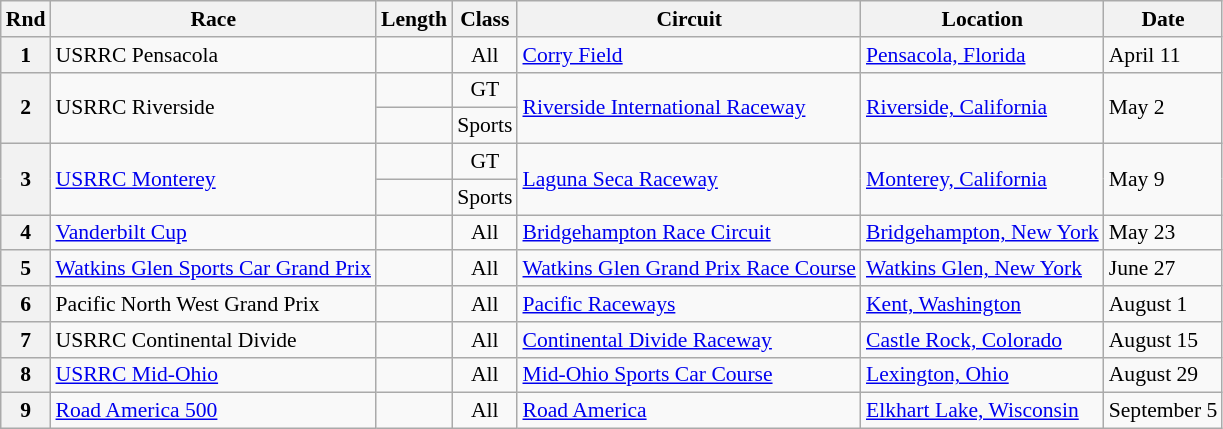<table class="wikitable" style="font-size: 90%;">
<tr>
<th>Rnd</th>
<th>Race</th>
<th>Length</th>
<th>Class</th>
<th>Circuit</th>
<th>Location</th>
<th>Date</th>
</tr>
<tr>
<th>1</th>
<td>USRRC Pensacola</td>
<td></td>
<td align="center">All</td>
<td><a href='#'>Corry Field</a></td>
<td><a href='#'>Pensacola, Florida</a></td>
<td>April 11</td>
</tr>
<tr>
<th rowspan=2>2</th>
<td rowspan=2>USRRC Riverside</td>
<td></td>
<td align="center">GT</td>
<td rowspan=2><a href='#'>Riverside International Raceway</a></td>
<td rowspan=2><a href='#'>Riverside, California</a></td>
<td rowspan=2>May 2</td>
</tr>
<tr>
<td></td>
<td align="center">Sports</td>
</tr>
<tr>
<th rowspan=2>3</th>
<td rowspan=2><a href='#'>USRRC Monterey</a></td>
<td></td>
<td align="center">GT</td>
<td rowspan=2><a href='#'>Laguna Seca Raceway</a></td>
<td rowspan=2><a href='#'>Monterey, California</a></td>
<td rowspan=2>May 9</td>
</tr>
<tr>
<td></td>
<td align="center">Sports</td>
</tr>
<tr>
<th>4</th>
<td><a href='#'>Vanderbilt Cup</a></td>
<td align="center"></td>
<td align="center">All</td>
<td><a href='#'>Bridgehampton Race Circuit</a></td>
<td><a href='#'>Bridgehampton, New York</a></td>
<td>May 23</td>
</tr>
<tr>
<th>5</th>
<td><a href='#'>Watkins Glen Sports Car Grand Prix</a></td>
<td align="center"></td>
<td align="center">All</td>
<td><a href='#'>Watkins Glen Grand Prix Race Course</a></td>
<td><a href='#'>Watkins Glen, New York</a></td>
<td>June 27</td>
</tr>
<tr>
<th>6</th>
<td>Pacific North West Grand Prix</td>
<td align="center"></td>
<td align="center">All</td>
<td><a href='#'>Pacific Raceways</a></td>
<td><a href='#'>Kent, Washington</a></td>
<td>August 1</td>
</tr>
<tr>
<th>7</th>
<td>USRRC Continental Divide</td>
<td align="center"></td>
<td align="center">All</td>
<td><a href='#'>Continental Divide Raceway</a></td>
<td><a href='#'>Castle Rock, Colorado</a></td>
<td>August 15</td>
</tr>
<tr>
<th>8</th>
<td><a href='#'>USRRC Mid-Ohio</a></td>
<td align="center"></td>
<td align="center">All</td>
<td><a href='#'>Mid-Ohio Sports Car Course</a></td>
<td><a href='#'>Lexington, Ohio</a></td>
<td>August 29</td>
</tr>
<tr>
<th>9</th>
<td><a href='#'>Road America 500</a></td>
<td align="center"></td>
<td align="center">All</td>
<td><a href='#'>Road America</a></td>
<td><a href='#'>Elkhart Lake, Wisconsin</a></td>
<td>September 5</td>
</tr>
</table>
